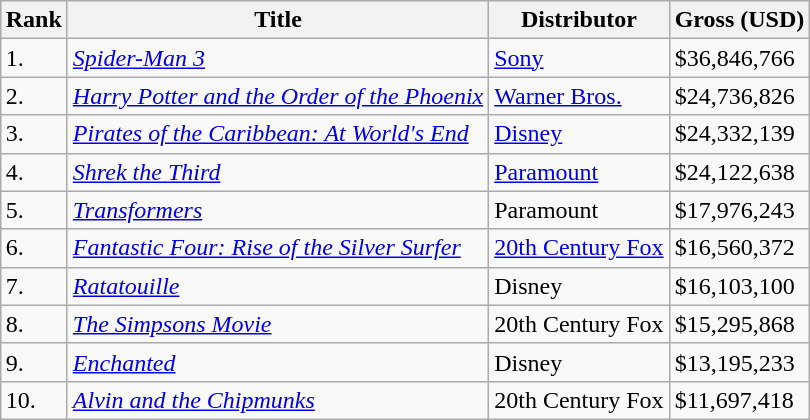<table class="wikitable sortable" style="margin:auto; margin:auto;">
<tr>
<th>Rank</th>
<th>Title</th>
<th>Distributor</th>
<th>Gross (USD)</th>
</tr>
<tr>
<td>1.</td>
<td><em><a href='#'>Spider-Man 3</a></em></td>
<td><a href='#'>Sony</a></td>
<td>$36,846,766</td>
</tr>
<tr>
<td>2.</td>
<td><em><a href='#'>Harry Potter and the Order of the Phoenix</a></em></td>
<td><a href='#'>Warner Bros.</a></td>
<td>$24,736,826</td>
</tr>
<tr>
<td>3.</td>
<td><em><a href='#'>Pirates of the Caribbean: At World's End</a></em></td>
<td><a href='#'>Disney</a></td>
<td>$24,332,139</td>
</tr>
<tr>
<td>4.</td>
<td><em><a href='#'>Shrek the Third</a></em></td>
<td><a href='#'>Paramount</a></td>
<td>$24,122,638</td>
</tr>
<tr>
<td>5.</td>
<td><em><a href='#'>Transformers</a></em></td>
<td>Paramount</td>
<td>$17,976,243</td>
</tr>
<tr>
<td>6.</td>
<td><em><a href='#'>Fantastic Four: Rise of the Silver Surfer</a></em></td>
<td><a href='#'>20th Century Fox</a></td>
<td>$16,560,372</td>
</tr>
<tr>
<td>7.</td>
<td><em><a href='#'>Ratatouille</a></em></td>
<td>Disney</td>
<td>$16,103,100</td>
</tr>
<tr>
<td>8.</td>
<td><em><a href='#'>The Simpsons Movie</a></em></td>
<td>20th Century Fox</td>
<td>$15,295,868</td>
</tr>
<tr>
<td>9.</td>
<td><em><a href='#'>Enchanted</a></em></td>
<td>Disney</td>
<td>$13,195,233</td>
</tr>
<tr>
<td>10.</td>
<td><em><a href='#'>Alvin and the Chipmunks</a></em></td>
<td>20th Century Fox</td>
<td>$11,697,418</td>
</tr>
</table>
